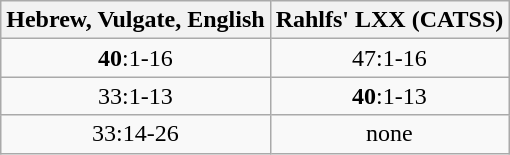<table class=wikitable>
<tr>
<th>Hebrew, Vulgate, English</th>
<th>Rahlfs' LXX (CATSS)</th>
</tr>
<tr>
<td align=center><strong>40</strong>:1-16</td>
<td align=center>47:1-16</td>
</tr>
<tr>
<td align=center>33:1-13</td>
<td align=center><strong>40</strong>:1-13</td>
</tr>
<tr>
<td align=center>33:14-26</td>
<td align=center>none</td>
</tr>
</table>
